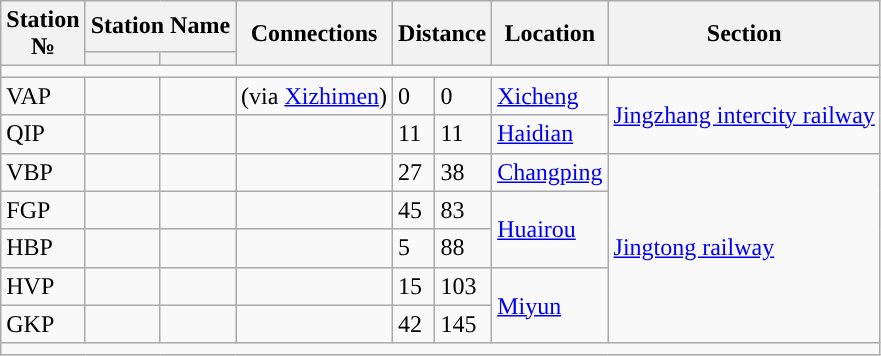<table class="wikitable">
<tr>
<th rowspan="2">Station<br>№</th>
<th colspan="2">Station Name</th>
<th rowspan="2">Connections</th>
<th colspan="2" rowspan="2">Distance<br></th>
<th rowspan="2">Location</th>
<th rowspan="2">Section</th>
</tr>
<tr>
<th></th>
<th></th>
</tr>
<tr style="background:#">
<td colspan = "8"></td>
</tr>
<tr>
<td>VAP</td>
<td><br></td>
<td></td>
<td>    (via <a href='#'>Xizhimen</a>)</td>
<td>0</td>
<td>0</td>
<td><a href='#'>Xicheng</a></td>
<td rowspan="2"><a href='#'>Jingzhang intercity railway</a></td>
</tr>
<tr>
<td>QIP</td>
<td></td>
<td></td>
<td>  </td>
<td>11</td>
<td>11</td>
<td><a href='#'>Haidian</a></td>
</tr>
<tr>
<td>VBP</td>
<td><br></td>
<td></td>
<td></td>
<td>27</td>
<td>38</td>
<td><a href='#'>Changping</a></td>
<td rowspan="5"><a href='#'>Jingtong railway</a></td>
</tr>
<tr>
<td>FGP</td>
<td><br></td>
<td></td>
<td></td>
<td>45</td>
<td>83</td>
<td rowspan="2"><a href='#'>Huairou</a></td>
</tr>
<tr>
<td>HBP</td>
<td><br></td>
<td></td>
<td></td>
<td>5</td>
<td>88</td>
</tr>
<tr>
<td>HVP</td>
<td></td>
<td></td>
<td></td>
<td>15</td>
<td>103</td>
<td rowspan="2"><a href='#'>Miyun</a></td>
</tr>
<tr>
<td>GKP</td>
<td></td>
<td></td>
<td></td>
<td>42</td>
<td>145</td>
</tr>
<tr style="background:#">
<td colspan = "8"></td>
</tr>
</table>
